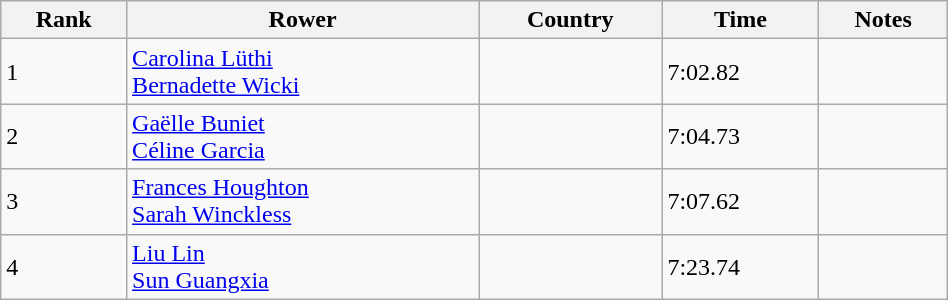<table class="wikitable sortable" width=50%>
<tr>
<th>Rank</th>
<th>Rower</th>
<th>Country</th>
<th>Time</th>
<th>Notes</th>
</tr>
<tr>
<td>1</td>
<td><a href='#'>Carolina Lüthi</a><br><a href='#'>Bernadette Wicki</a></td>
<td></td>
<td>7:02.82</td>
<td></td>
</tr>
<tr>
<td>2</td>
<td><a href='#'>Gaëlle Buniet</a><br><a href='#'>Céline Garcia</a></td>
<td></td>
<td>7:04.73</td>
<td></td>
</tr>
<tr>
<td>3</td>
<td><a href='#'>Frances Houghton</a><br><a href='#'>Sarah Winckless</a></td>
<td></td>
<td>7:07.62</td>
<td></td>
</tr>
<tr>
<td>4</td>
<td><a href='#'>Liu Lin</a><br><a href='#'>Sun Guangxia</a></td>
<td></td>
<td>7:23.74</td>
<td></td>
</tr>
</table>
